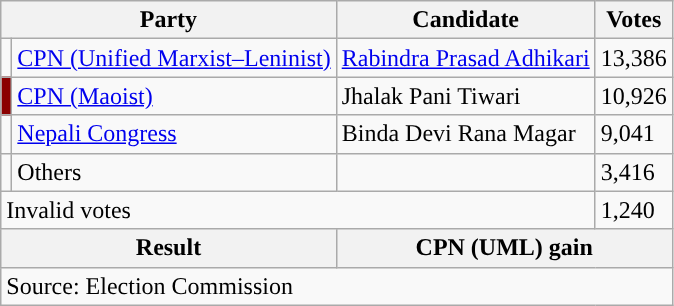<table class="wikitable">
<tr>
<th colspan="2">Party</th>
<th>Candidate</th>
<th>Votes</th>
</tr>
<tr>
<td style="background-color:"></td>
<td><a href='#'>CPN (Unified Marxist–Leninist)</a></td>
<td><a href='#'>Rabindra Prasad Adhikari</a></td>
<td>13,386</td>
</tr>
<tr>
<td style="background-color:darkred"></td>
<td><a href='#'>CPN (Maoist)</a></td>
<td>Jhalak Pani Tiwari</td>
<td>10,926</td>
</tr>
<tr>
<td style="background-color:"></td>
<td><a href='#'>Nepali Congress</a></td>
<td>Binda Devi Rana Magar</td>
<td>9,041</td>
</tr>
<tr>
<td></td>
<td>Others</td>
<td></td>
<td>3,416</td>
</tr>
<tr>
<td colspan="3">Invalid votes</td>
<td>1,240</td>
</tr>
<tr>
<th colspan="2">Result</th>
<th colspan="2">CPN (UML) gain</th>
</tr>
<tr>
<td colspan="4">Source: Election Commission</td>
</tr>
</table>
